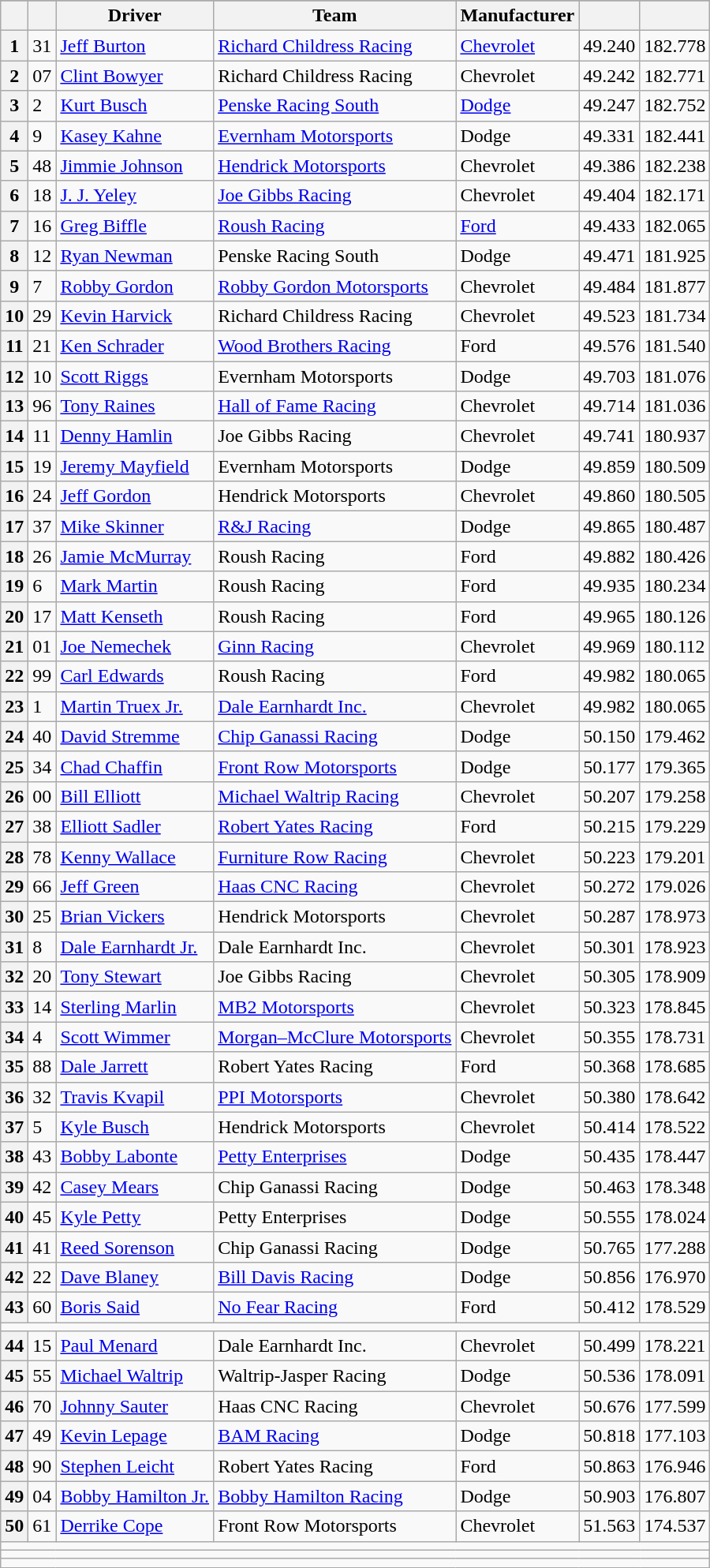<table class="wikitable">
<tr>
</tr>
<tr>
<th scope="col"></th>
<th scope="col"></th>
<th scope="col">Driver</th>
<th scope="col">Team</th>
<th scope="col">Manufacturer</th>
<th scope="col"></th>
<th scope="col"></th>
</tr>
<tr>
<th scope="row">1</th>
<td>31</td>
<td><a href='#'>Jeff Burton</a></td>
<td><a href='#'>Richard Childress Racing</a></td>
<td><a href='#'>Chevrolet</a></td>
<td>49.240</td>
<td>182.778</td>
</tr>
<tr>
<th scope="row">2</th>
<td>07</td>
<td><a href='#'>Clint Bowyer</a></td>
<td>Richard Childress Racing</td>
<td>Chevrolet</td>
<td>49.242</td>
<td>182.771</td>
</tr>
<tr>
<th scope="row">3</th>
<td>2</td>
<td><a href='#'>Kurt Busch</a></td>
<td><a href='#'>Penske Racing South</a></td>
<td><a href='#'>Dodge</a></td>
<td>49.247</td>
<td>182.752</td>
</tr>
<tr>
<th scope="row">4</th>
<td>9</td>
<td><a href='#'>Kasey Kahne</a></td>
<td><a href='#'>Evernham Motorsports</a></td>
<td>Dodge</td>
<td>49.331</td>
<td>182.441</td>
</tr>
<tr>
<th scope="row">5</th>
<td>48</td>
<td><a href='#'>Jimmie Johnson</a></td>
<td><a href='#'>Hendrick Motorsports</a></td>
<td>Chevrolet</td>
<td>49.386</td>
<td>182.238</td>
</tr>
<tr>
<th scope="row">6</th>
<td>18</td>
<td><a href='#'>J. J. Yeley</a></td>
<td><a href='#'>Joe Gibbs Racing</a></td>
<td>Chevrolet</td>
<td>49.404</td>
<td>182.171</td>
</tr>
<tr>
<th scope="row">7</th>
<td>16</td>
<td><a href='#'>Greg Biffle</a></td>
<td><a href='#'>Roush Racing</a></td>
<td><a href='#'>Ford</a></td>
<td>49.433</td>
<td>182.065</td>
</tr>
<tr>
<th scope="row">8</th>
<td>12</td>
<td><a href='#'>Ryan Newman</a></td>
<td>Penske Racing South</td>
<td>Dodge</td>
<td>49.471</td>
<td>181.925</td>
</tr>
<tr>
<th scope="row">9</th>
<td>7</td>
<td><a href='#'>Robby Gordon</a></td>
<td><a href='#'>Robby Gordon Motorsports</a></td>
<td>Chevrolet</td>
<td>49.484</td>
<td>181.877</td>
</tr>
<tr>
<th scope="row">10</th>
<td>29</td>
<td><a href='#'>Kevin Harvick</a></td>
<td>Richard Childress Racing</td>
<td>Chevrolet</td>
<td>49.523</td>
<td>181.734</td>
</tr>
<tr>
<th scope="row">11</th>
<td>21</td>
<td><a href='#'>Ken Schrader</a></td>
<td><a href='#'>Wood Brothers Racing</a></td>
<td>Ford</td>
<td>49.576</td>
<td>181.540</td>
</tr>
<tr>
<th scope="row">12</th>
<td>10</td>
<td><a href='#'>Scott Riggs</a></td>
<td>Evernham Motorsports</td>
<td>Dodge</td>
<td>49.703</td>
<td>181.076</td>
</tr>
<tr>
<th scope="row">13</th>
<td>96</td>
<td><a href='#'>Tony Raines</a></td>
<td><a href='#'>Hall of Fame Racing</a></td>
<td>Chevrolet</td>
<td>49.714</td>
<td>181.036</td>
</tr>
<tr>
<th scope="row">14</th>
<td>11</td>
<td><a href='#'>Denny Hamlin</a></td>
<td>Joe Gibbs Racing</td>
<td>Chevrolet</td>
<td>49.741</td>
<td>180.937</td>
</tr>
<tr>
<th scope="row">15</th>
<td>19</td>
<td><a href='#'>Jeremy Mayfield</a></td>
<td>Evernham Motorsports</td>
<td>Dodge</td>
<td>49.859</td>
<td>180.509</td>
</tr>
<tr>
<th scope="row">16</th>
<td>24</td>
<td><a href='#'>Jeff Gordon</a></td>
<td>Hendrick Motorsports</td>
<td>Chevrolet</td>
<td>49.860</td>
<td>180.505</td>
</tr>
<tr>
<th scope="row">17</th>
<td>37</td>
<td><a href='#'>Mike Skinner</a></td>
<td><a href='#'>R&J Racing</a></td>
<td>Dodge</td>
<td>49.865</td>
<td>180.487</td>
</tr>
<tr>
<th scope="row">18</th>
<td>26</td>
<td><a href='#'>Jamie McMurray</a></td>
<td>Roush Racing</td>
<td>Ford</td>
<td>49.882</td>
<td>180.426</td>
</tr>
<tr>
<th scope="row">19</th>
<td>6</td>
<td><a href='#'>Mark Martin</a></td>
<td>Roush Racing</td>
<td>Ford</td>
<td>49.935</td>
<td>180.234</td>
</tr>
<tr>
<th scope="row">20</th>
<td>17</td>
<td><a href='#'>Matt Kenseth</a></td>
<td>Roush Racing</td>
<td>Ford</td>
<td>49.965</td>
<td>180.126</td>
</tr>
<tr>
<th scope="row">21</th>
<td>01</td>
<td><a href='#'>Joe Nemechek</a></td>
<td><a href='#'>Ginn Racing</a></td>
<td>Chevrolet</td>
<td>49.969</td>
<td>180.112</td>
</tr>
<tr>
<th scope="row">22</th>
<td>99</td>
<td><a href='#'>Carl Edwards</a></td>
<td>Roush Racing</td>
<td>Ford</td>
<td>49.982</td>
<td>180.065</td>
</tr>
<tr>
<th scope="row">23</th>
<td>1</td>
<td><a href='#'>Martin Truex Jr.</a></td>
<td><a href='#'>Dale Earnhardt Inc.</a></td>
<td>Chevrolet</td>
<td>49.982</td>
<td>180.065</td>
</tr>
<tr>
<th scope="row">24</th>
<td>40</td>
<td><a href='#'>David Stremme</a></td>
<td><a href='#'>Chip Ganassi Racing</a></td>
<td>Dodge</td>
<td>50.150</td>
<td>179.462</td>
</tr>
<tr>
<th scope="row">25</th>
<td>34</td>
<td><a href='#'>Chad Chaffin</a></td>
<td><a href='#'>Front Row Motorsports</a></td>
<td>Dodge</td>
<td>50.177</td>
<td>179.365</td>
</tr>
<tr>
<th scope="row">26</th>
<td>00</td>
<td><a href='#'>Bill Elliott</a></td>
<td><a href='#'>Michael Waltrip Racing</a></td>
<td>Chevrolet</td>
<td>50.207</td>
<td>179.258</td>
</tr>
<tr>
<th scope="row">27</th>
<td>38</td>
<td><a href='#'>Elliott Sadler</a></td>
<td><a href='#'>Robert Yates Racing</a></td>
<td>Ford</td>
<td>50.215</td>
<td>179.229</td>
</tr>
<tr>
<th scope="row">28</th>
<td>78</td>
<td><a href='#'>Kenny Wallace</a></td>
<td><a href='#'>Furniture Row Racing</a></td>
<td>Chevrolet</td>
<td>50.223</td>
<td>179.201</td>
</tr>
<tr>
<th scope="row">29</th>
<td>66</td>
<td><a href='#'>Jeff Green</a></td>
<td><a href='#'>Haas CNC Racing</a></td>
<td>Chevrolet</td>
<td>50.272</td>
<td>179.026</td>
</tr>
<tr>
<th scope="row">30</th>
<td>25</td>
<td><a href='#'>Brian Vickers</a></td>
<td>Hendrick Motorsports</td>
<td>Chevrolet</td>
<td>50.287</td>
<td>178.973</td>
</tr>
<tr>
<th scope="row">31</th>
<td>8</td>
<td><a href='#'>Dale Earnhardt Jr.</a></td>
<td>Dale Earnhardt Inc.</td>
<td>Chevrolet</td>
<td>50.301</td>
<td>178.923</td>
</tr>
<tr>
<th scope="row">32</th>
<td>20</td>
<td><a href='#'>Tony Stewart</a></td>
<td>Joe Gibbs Racing</td>
<td>Chevrolet</td>
<td>50.305</td>
<td>178.909</td>
</tr>
<tr>
<th scope="row">33</th>
<td>14</td>
<td><a href='#'>Sterling Marlin</a></td>
<td><a href='#'>MB2 Motorsports</a></td>
<td>Chevrolet</td>
<td>50.323</td>
<td>178.845</td>
</tr>
<tr>
<th scope="row">34</th>
<td>4</td>
<td><a href='#'>Scott Wimmer</a></td>
<td><a href='#'>Morgan–McClure Motorsports</a></td>
<td>Chevrolet</td>
<td>50.355</td>
<td>178.731</td>
</tr>
<tr>
<th scope="row">35</th>
<td>88</td>
<td><a href='#'>Dale Jarrett</a></td>
<td>Robert Yates Racing</td>
<td>Ford</td>
<td>50.368</td>
<td>178.685</td>
</tr>
<tr>
<th scope="row">36</th>
<td>32</td>
<td><a href='#'>Travis Kvapil</a></td>
<td><a href='#'>PPI Motorsports</a></td>
<td>Chevrolet</td>
<td>50.380</td>
<td>178.642</td>
</tr>
<tr>
<th scope="row">37</th>
<td>5</td>
<td><a href='#'>Kyle Busch</a></td>
<td>Hendrick Motorsports</td>
<td>Chevrolet</td>
<td>50.414</td>
<td>178.522</td>
</tr>
<tr>
<th scope="row">38</th>
<td>43</td>
<td><a href='#'>Bobby Labonte</a></td>
<td><a href='#'>Petty Enterprises</a></td>
<td>Dodge</td>
<td>50.435</td>
<td>178.447</td>
</tr>
<tr>
<th scope="row">39</th>
<td>42</td>
<td><a href='#'>Casey Mears</a></td>
<td>Chip Ganassi Racing</td>
<td>Dodge</td>
<td>50.463</td>
<td>178.348</td>
</tr>
<tr>
<th scope="row">40</th>
<td>45</td>
<td><a href='#'>Kyle Petty</a></td>
<td>Petty Enterprises</td>
<td>Dodge</td>
<td>50.555</td>
<td>178.024</td>
</tr>
<tr>
<th scope="row">41</th>
<td>41</td>
<td><a href='#'>Reed Sorenson</a></td>
<td>Chip Ganassi Racing</td>
<td>Dodge</td>
<td>50.765</td>
<td>177.288</td>
</tr>
<tr>
<th scope="row">42</th>
<td>22</td>
<td><a href='#'>Dave Blaney</a></td>
<td><a href='#'>Bill Davis Racing</a></td>
<td>Dodge</td>
<td>50.856</td>
<td>176.970</td>
</tr>
<tr>
<th scope="row">43</th>
<td>60</td>
<td><a href='#'>Boris Said</a></td>
<td><a href='#'>No Fear Racing</a></td>
<td>Ford</td>
<td>50.412</td>
<td>178.529</td>
</tr>
<tr>
<td colspan="8"></td>
</tr>
<tr>
<th scope="row">44</th>
<td>15</td>
<td><a href='#'>Paul Menard</a></td>
<td>Dale Earnhardt Inc.</td>
<td>Chevrolet</td>
<td>50.499</td>
<td>178.221</td>
</tr>
<tr>
<th scope="row">45</th>
<td>55</td>
<td><a href='#'>Michael Waltrip</a></td>
<td>Waltrip-Jasper Racing</td>
<td>Dodge</td>
<td>50.536</td>
<td>178.091</td>
</tr>
<tr>
<th scope="row">46</th>
<td>70</td>
<td><a href='#'>Johnny Sauter</a></td>
<td>Haas CNC Racing</td>
<td>Chevrolet</td>
<td>50.676</td>
<td>177.599</td>
</tr>
<tr>
<th scope="row">47</th>
<td>49</td>
<td><a href='#'>Kevin Lepage</a></td>
<td><a href='#'>BAM Racing</a></td>
<td>Dodge</td>
<td>50.818</td>
<td>177.103</td>
</tr>
<tr>
<th scope="row">48</th>
<td>90</td>
<td><a href='#'>Stephen Leicht</a></td>
<td>Robert Yates Racing</td>
<td>Ford</td>
<td>50.863</td>
<td>176.946</td>
</tr>
<tr>
<th scope="row">49</th>
<td>04</td>
<td><a href='#'>Bobby Hamilton Jr.</a></td>
<td><a href='#'>Bobby Hamilton Racing</a></td>
<td>Dodge</td>
<td>50.903</td>
<td>176.807</td>
</tr>
<tr>
<th scope="row">50</th>
<td>61</td>
<td><a href='#'>Derrike Cope</a></td>
<td>Front Row Motorsports</td>
<td>Chevrolet</td>
<td>51.563</td>
<td>174.537</td>
</tr>
<tr>
<td colspan="10"></td>
</tr>
<tr>
<td colspan="10"></td>
</tr>
<tr>
<td colspan="8"></td>
</tr>
</table>
